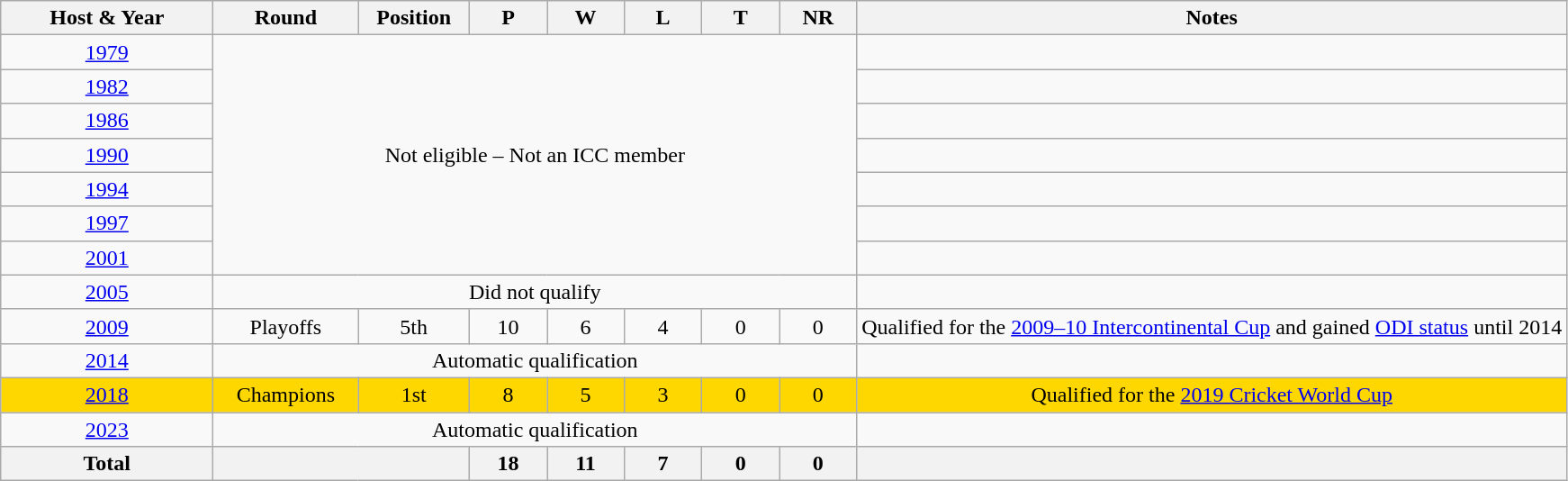<table class="wikitable" style="text-align: center;">
<tr>
<th width=150>Host & Year</th>
<th width=100>Round</th>
<th width=75>Position</th>
<th width=50>P</th>
<th width=50>W</th>
<th width=50>L</th>
<th width=50>T</th>
<th width=50>NR</th>
<th>Notes</th>
</tr>
<tr>
<td> <a href='#'>1979</a></td>
<td colspan="7" rowspan="7">Not eligible – Not an ICC member</td>
<td></td>
</tr>
<tr>
<td> <a href='#'>1982</a></td>
<td></td>
</tr>
<tr>
<td> <a href='#'>1986</a></td>
<td></td>
</tr>
<tr>
<td> <a href='#'>1990</a></td>
<td></td>
</tr>
<tr>
<td> <a href='#'>1994</a></td>
<td></td>
</tr>
<tr>
<td> <a href='#'>1997</a></td>
<td></td>
</tr>
<tr>
<td> <a href='#'>2001</a></td>
<td></td>
</tr>
<tr>
<td> <a href='#'>2005</a></td>
<td colspan="7">Did not qualify</td>
<td></td>
</tr>
<tr>
<td> <a href='#'>2009</a></td>
<td>Playoffs</td>
<td>5th</td>
<td>10</td>
<td>6</td>
<td>4</td>
<td>0</td>
<td>0</td>
<td>Qualified for the <a href='#'>2009–10 Intercontinental Cup</a> and gained <a href='#'>ODI status</a> until 2014</td>
</tr>
<tr>
<td> <a href='#'>2014</a></td>
<td colspan="7">Automatic qualification</td>
<td></td>
</tr>
<tr bgcolor=gold>
<td> <a href='#'>2018</a></td>
<td>Champions</td>
<td>1st</td>
<td>8</td>
<td>5</td>
<td>3</td>
<td>0</td>
<td>0</td>
<td>Qualified for the <a href='#'>2019 Cricket World Cup</a></td>
</tr>
<tr>
<td> <a href='#'>2023</a></td>
<td colspan="7">Automatic qualification</td>
<td></td>
</tr>
<tr>
<th>Total</th>
<th colspan="2"></th>
<th>18</th>
<th>11</th>
<th>7</th>
<th>0</th>
<th>0</th>
<th></th>
</tr>
</table>
